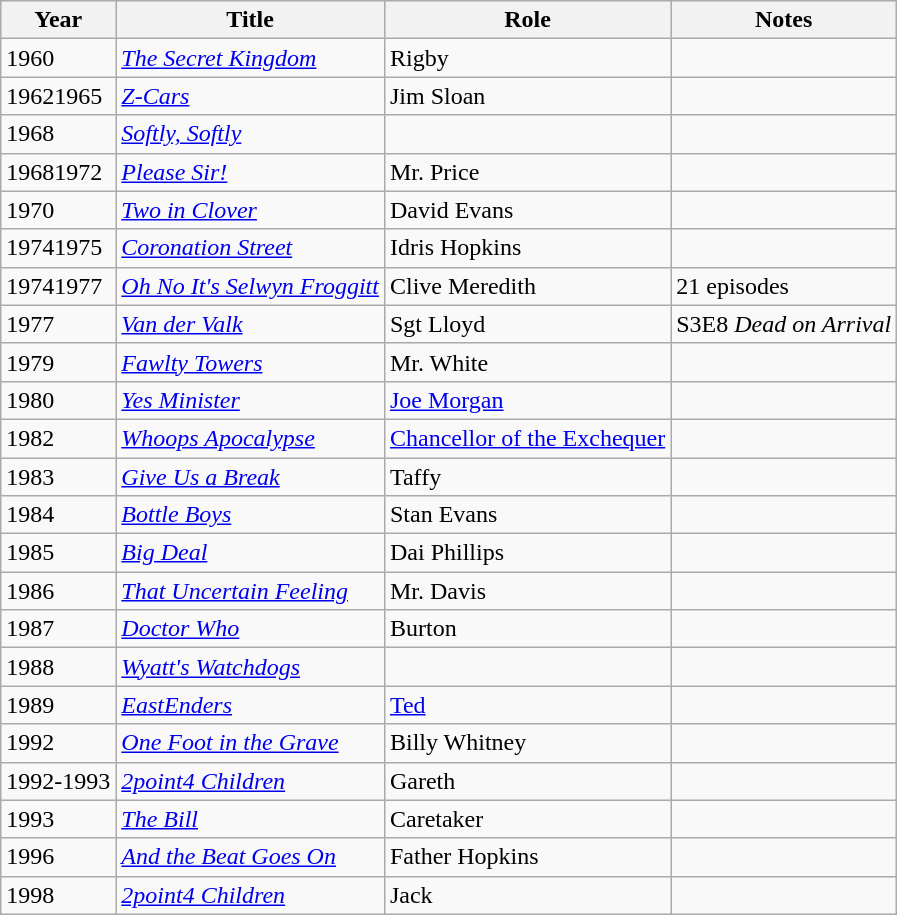<table class="wikitable sortable">
<tr>
<th>Year</th>
<th>Title</th>
<th>Role</th>
<th>Notes</th>
</tr>
<tr>
<td>1960</td>
<td><em><a href='#'>The Secret Kingdom</a></em></td>
<td>Rigby</td>
<td></td>
</tr>
<tr>
<td>19621965</td>
<td><em><a href='#'>Z-Cars</a></em></td>
<td>Jim Sloan</td>
<td></td>
</tr>
<tr>
<td>1968</td>
<td><em><a href='#'>Softly, Softly</a></em></td>
<td></td>
<td></td>
</tr>
<tr>
<td>19681972</td>
<td><em><a href='#'>Please Sir!</a></em></td>
<td>Mr. Price</td>
<td></td>
</tr>
<tr>
<td>1970</td>
<td><em><a href='#'>Two in Clover</a></em></td>
<td>David Evans</td>
<td></td>
</tr>
<tr>
<td>19741975</td>
<td><em><a href='#'>Coronation Street</a></em></td>
<td>Idris Hopkins</td>
<td></td>
</tr>
<tr>
<td>19741977</td>
<td><em><a href='#'>Oh No It's Selwyn Froggitt</a></em></td>
<td>Clive Meredith</td>
<td>21 episodes</td>
</tr>
<tr>
<td>1977</td>
<td><em><a href='#'>Van der Valk</a></em></td>
<td>Sgt Lloyd</td>
<td>S3E8 <em>Dead on Arrival</em></td>
</tr>
<tr>
<td>1979</td>
<td><em><a href='#'>Fawlty Towers</a></em></td>
<td>Mr. White</td>
<td></td>
</tr>
<tr>
<td>1980</td>
<td><em><a href='#'>Yes Minister</a></em></td>
<td><a href='#'>Joe Morgan</a></td>
<td></td>
</tr>
<tr>
<td>1982</td>
<td><em><a href='#'>Whoops Apocalypse</a></em></td>
<td><a href='#'>Chancellor of the Exchequer</a></td>
<td></td>
</tr>
<tr>
<td>1983</td>
<td><em><a href='#'>Give Us a Break</a></em></td>
<td>Taffy</td>
<td></td>
</tr>
<tr>
<td>1984</td>
<td><em><a href='#'>Bottle Boys</a></em></td>
<td>Stan Evans</td>
<td></td>
</tr>
<tr>
<td>1985</td>
<td><em><a href='#'>Big Deal</a></em></td>
<td>Dai Phillips</td>
<td></td>
</tr>
<tr>
<td>1986</td>
<td><em><a href='#'>That Uncertain Feeling</a></em></td>
<td>Mr. Davis</td>
<td></td>
</tr>
<tr>
<td>1987</td>
<td><em><a href='#'>Doctor Who</a></em></td>
<td>Burton</td>
<td></td>
</tr>
<tr>
<td>1988</td>
<td><em><a href='#'>Wyatt's Watchdogs</a></em></td>
<td></td>
<td></td>
</tr>
<tr>
<td>1989</td>
<td><em><a href='#'>EastEnders</a></em></td>
<td><a href='#'>Ted</a></td>
<td></td>
</tr>
<tr>
<td>1992</td>
<td><em><a href='#'>One Foot in the Grave</a></em></td>
<td>Billy Whitney</td>
<td></td>
</tr>
<tr>
<td>1992-1993</td>
<td><em><a href='#'>2point4 Children</a></em></td>
<td>Gareth</td>
<td></td>
</tr>
<tr>
<td>1993</td>
<td><em><a href='#'>The Bill</a></em></td>
<td>Caretaker</td>
<td></td>
</tr>
<tr>
<td>1996</td>
<td><em><a href='#'>And the Beat Goes On</a></em></td>
<td>Father Hopkins</td>
<td></td>
</tr>
<tr>
<td>1998</td>
<td><em><a href='#'>2point4 Children</a></em></td>
<td>Jack</td>
<td></td>
</tr>
</table>
